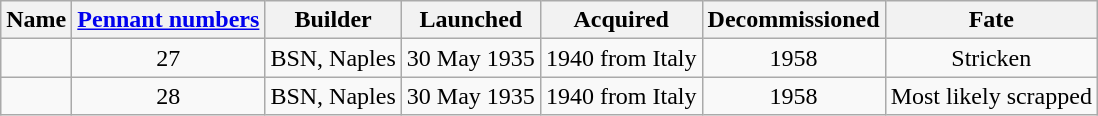<table class="sortable wikitable">
<tr>
<th>Name</th>
<th><a href='#'>Pennant numbers</a></th>
<th>Builder</th>
<th>Launched</th>
<th>Acquired</th>
<th>Decommissioned</th>
<th>Fate</th>
</tr>
<tr>
<td></td>
<td align="center">27</td>
<td align="center">BSN, Naples</td>
<td align="center">30 May 1935</td>
<td align="center">1940 from Italy</td>
<td align="center">1958</td>
<td align="center">Stricken</td>
</tr>
<tr>
<td></td>
<td align="center">28</td>
<td align="center">BSN, Naples</td>
<td align="center">30 May 1935</td>
<td align="center">1940 from Italy</td>
<td align="center">1958</td>
<td align="center">Most likely scrapped</td>
</tr>
</table>
